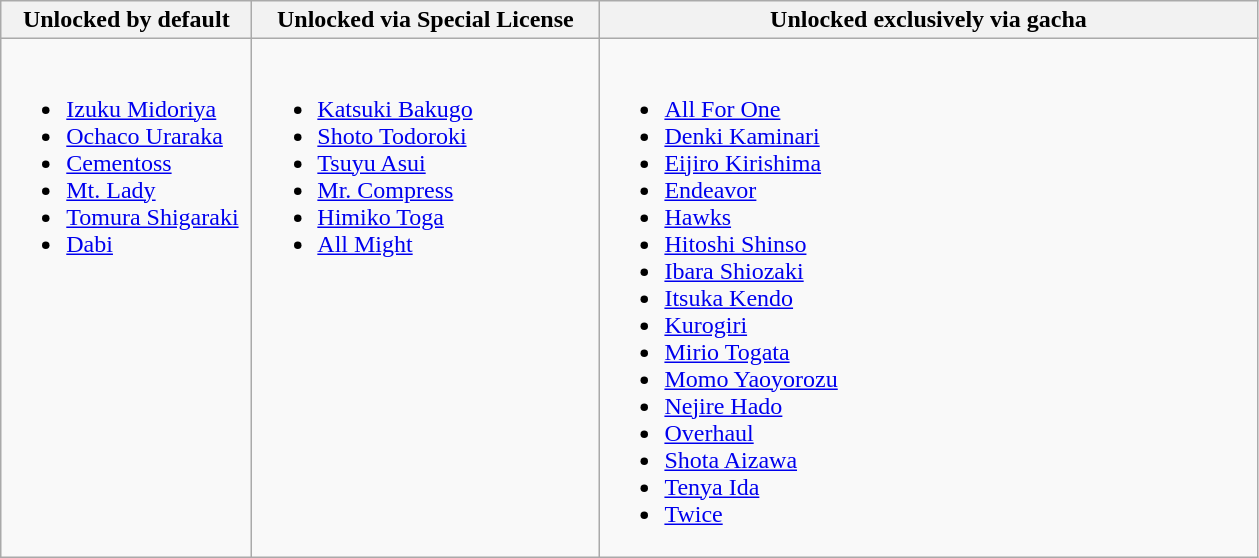<table class="wikitable">
<tr>
<th scope="col" style="width: 10em;">Unlocked by default</th>
<th scope="col" style="width: 14em;">Unlocked via Special License</th>
<th scope="col" style="width: 27em;">Unlocked exclusively via gacha</th>
</tr>
<tr>
<td style="vertical-align: top;"><br><ul><li><a href='#'>Izuku Midoriya</a></li><li><a href='#'>Ochaco Uraraka</a></li><li><a href='#'>Cementoss</a></li><li><a href='#'>Mt. Lady</a></li><li><a href='#'>Tomura Shigaraki</a></li><li><a href='#'>Dabi</a></li></ul></td>
<td style="vertical-align: top;"><br><ul><li><a href='#'>Katsuki Bakugo</a></li><li><a href='#'>Shoto Todoroki</a></li><li><a href='#'>Tsuyu Asui</a></li><li><a href='#'>Mr. Compress</a></li><li><a href='#'>Himiko Toga</a></li><li><a href='#'>All Might</a></li></ul></td>
<td style="vertical-align: top;"><br><ul><li><a href='#'>All For One</a> </li><li><a href='#'>Denki Kaminari</a></li><li><a href='#'>Eijiro Kirishima</a></li><li><a href='#'>Endeavor</a> </li><li><a href='#'>Hawks</a> </li><li><a href='#'>Hitoshi Shinso</a> </li><li><a href='#'>Ibara Shiozaki</a></li><li><a href='#'>Itsuka Kendo</a></li><li><a href='#'>Kurogiri</a> </li><li><a href='#'>Mirio Togata</a>  </li><li><a href='#'>Momo Yaoyorozu</a></li><li><a href='#'>Nejire Hado</a> </li><li><a href='#'>Overhaul</a> </li><li><a href='#'>Shota Aizawa</a></li><li><a href='#'>Tenya Ida</a></li><li><a href='#'>Twice</a></li></ul></td>
</tr>
</table>
